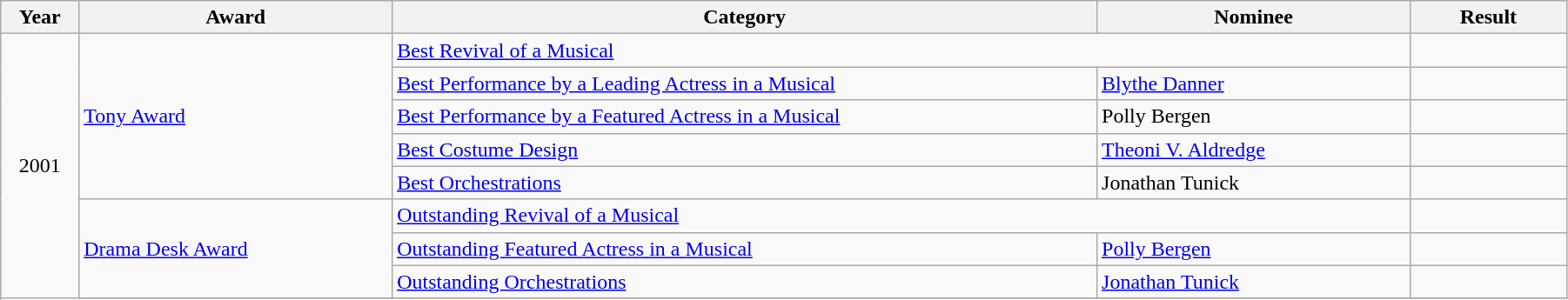<table class="wikitable" width="95%">
<tr>
<th width="5%">Year</th>
<th width="20%">Award</th>
<th width="45%">Category</th>
<th width="20%">Nominee</th>
<th width="10%">Result</th>
</tr>
<tr>
<td rowspan="10" align="center">2001</td>
<td rowspan="5"><a href='#'>Tony Award</a></td>
<td colspan="2"><a href='#'>Best Revival of a Musical</a></td>
<td></td>
</tr>
<tr>
<td><a href='#'>Best Performance by a Leading Actress in a Musical</a></td>
<td><a href='#'>Blythe Danner</a></td>
<td></td>
</tr>
<tr>
<td><a href='#'>Best Performance by a Featured Actress in a Musical</a></td>
<td>Polly Bergen</td>
<td></td>
</tr>
<tr>
<td><a href='#'>Best Costume Design</a></td>
<td><a href='#'>Theoni V. Aldredge</a></td>
<td></td>
</tr>
<tr>
<td><a href='#'>Best Orchestrations</a></td>
<td>Jonathan Tunick</td>
<td></td>
</tr>
<tr>
<td rowspan="3"><a href='#'>Drama Desk Award</a></td>
<td colspan="2"><a href='#'>Outstanding Revival of a Musical</a></td>
<td></td>
</tr>
<tr>
<td><a href='#'>Outstanding Featured Actress in a Musical</a></td>
<td><a href='#'>Polly Bergen</a></td>
<td></td>
</tr>
<tr>
<td><a href='#'>Outstanding Orchestrations</a></td>
<td><a href='#'>Jonathan Tunick</a></td>
<td></td>
</tr>
<tr>
</tr>
</table>
